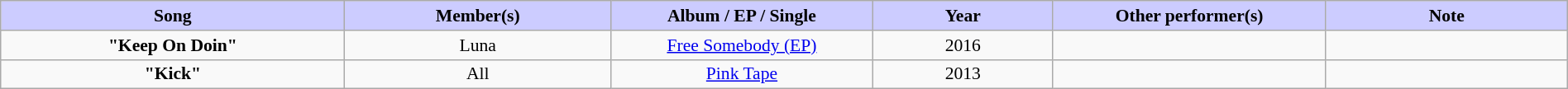<table class="wikitable" style="margin:0.5em auto; clear:both; font-size:.9em; text-align:center; width:100%">
<tr>
<th width="500" style="background: #CCCCFF;">Song</th>
<th width="350" style="background: #CCCCFF;">Member(s)</th>
<th width="350" style="background: #CCCCFF;">Album / EP / Single</th>
<th width="250" style="background: #CCCCFF;">Year</th>
<th width="350" style="background: #CCCCFF;">Other performer(s)</th>
<th width="350" style="background: #CCCCFF;">Note</th>
</tr>
<tr>
<td><strong>"Keep On Doin"</strong></td>
<td>Luna</td>
<td><a href='#'>Free Somebody (EP)</a></td>
<td>2016</td>
<td></td>
<td></td>
</tr>
<tr>
<td><strong>"Kick"</strong></td>
<td>All</td>
<td><a href='#'>Pink Tape</a></td>
<td>2013</td>
<td></td>
<td></td>
</tr>
</table>
